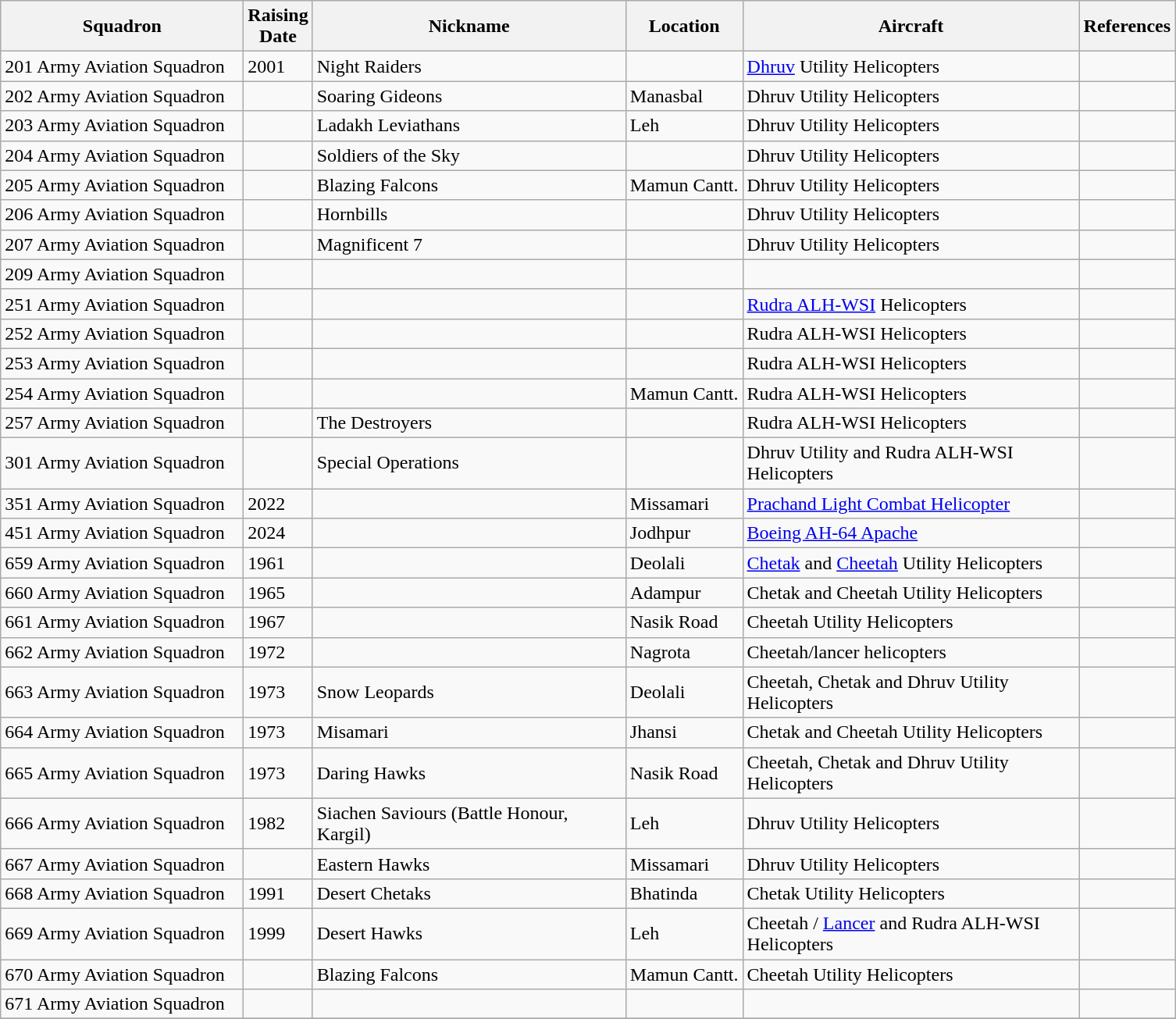<table class="wikitable">
<tr>
<th scope="col" style="width: 200px;">Squadron</th>
<th scope="col" style="width: 50px;">Raising Date</th>
<th scope="col" style="width: 260px;">Nickname</th>
<th>Location</th>
<th scope="col" style="width: 280px;">Aircraft</th>
<th scope="col" style="width: 50px;">References</th>
</tr>
<tr>
<td>201 Army Aviation Squadron</td>
<td>2001</td>
<td>Night Raiders</td>
<td></td>
<td><a href='#'>Dhruv</a> Utility Helicopters</td>
<td></td>
</tr>
<tr>
<td>202 Army Aviation Squadron</td>
<td></td>
<td>Soaring Gideons</td>
<td>Manasbal</td>
<td>Dhruv Utility Helicopters</td>
<td></td>
</tr>
<tr>
<td>203 Army Aviation Squadron</td>
<td></td>
<td>Ladakh Leviathans</td>
<td>Leh</td>
<td>Dhruv Utility Helicopters</td>
<td></td>
</tr>
<tr>
<td>204 Army Aviation Squadron</td>
<td></td>
<td>Soldiers of the Sky</td>
<td></td>
<td>Dhruv Utility Helicopters</td>
<td></td>
</tr>
<tr>
<td>205 Army Aviation Squadron</td>
<td></td>
<td>Blazing Falcons</td>
<td>Mamun Cantt.</td>
<td>Dhruv Utility Helicopters</td>
<td></td>
</tr>
<tr>
<td>206 Army Aviation Squadron</td>
<td></td>
<td>Hornbills</td>
<td></td>
<td>Dhruv Utility Helicopters</td>
<td></td>
</tr>
<tr>
<td>207 Army Aviation Squadron</td>
<td></td>
<td>Magnificent 7</td>
<td></td>
<td>Dhruv Utility Helicopters</td>
<td></td>
</tr>
<tr>
<td>209 Army Aviation Squadron</td>
<td></td>
<td></td>
<td></td>
<td></td>
<td></td>
</tr>
<tr>
<td>251 Army Aviation Squadron</td>
<td></td>
<td></td>
<td></td>
<td><a href='#'>Rudra ALH-WSI</a> Helicopters</td>
<td></td>
</tr>
<tr>
<td>252 Army Aviation Squadron</td>
<td></td>
<td></td>
<td></td>
<td>Rudra ALH-WSI Helicopters</td>
<td></td>
</tr>
<tr>
<td>253 Army Aviation Squadron</td>
<td></td>
<td></td>
<td></td>
<td>Rudra ALH-WSI Helicopters</td>
<td></td>
</tr>
<tr>
<td>254 Army Aviation Squadron</td>
<td></td>
<td></td>
<td>Mamun Cantt.</td>
<td>Rudra ALH-WSI Helicopters</td>
<td></td>
</tr>
<tr>
<td>257 Army Aviation Squadron</td>
<td></td>
<td>The Destroyers</td>
<td></td>
<td>Rudra ALH-WSI Helicopters</td>
<td></td>
</tr>
<tr>
<td>301 Army Aviation Squadron</td>
<td></td>
<td>Special Operations</td>
<td></td>
<td>Dhruv Utility and Rudra ALH-WSI Helicopters</td>
<td></td>
</tr>
<tr>
<td>351 Army Aviation Squadron</td>
<td>2022</td>
<td></td>
<td>Missamari</td>
<td><a href='#'>Prachand Light Combat Helicopter</a></td>
<td></td>
</tr>
<tr>
<td>451 Army Aviation Squadron</td>
<td>2024</td>
<td></td>
<td>Jodhpur</td>
<td><a href='#'>Boeing AH-64 Apache</a></td>
<td></td>
</tr>
<tr>
<td>659 Army Aviation Squadron</td>
<td>1961</td>
<td></td>
<td>Deolali</td>
<td><a href='#'>Chetak</a> and <a href='#'>Cheetah</a> Utility Helicopters</td>
<td></td>
</tr>
<tr>
<td>660 Army Aviation Squadron</td>
<td>1965</td>
<td></td>
<td>Adampur</td>
<td>Chetak and Cheetah Utility Helicopters</td>
<td></td>
</tr>
<tr>
<td>661 Army Aviation Squadron</td>
<td>1967</td>
<td></td>
<td>Nasik Road</td>
<td>Cheetah Utility Helicopters</td>
<td></td>
</tr>
<tr>
<td>662 Army Aviation Squadron</td>
<td>1972</td>
<td></td>
<td>Nagrota</td>
<td>Cheetah/lancer helicopters</td>
<td></td>
</tr>
<tr>
<td>663 Army Aviation Squadron</td>
<td>1973</td>
<td>Snow Leopards</td>
<td>Deolali</td>
<td>Cheetah, Chetak and Dhruv Utility Helicopters</td>
<td></td>
</tr>
<tr>
<td>664 Army Aviation Squadron</td>
<td>1973</td>
<td>Misamari</td>
<td>Jhansi</td>
<td>Chetak and Cheetah Utility Helicopters</td>
<td></td>
</tr>
<tr>
<td>665 Army Aviation Squadron</td>
<td>1973</td>
<td>Daring Hawks</td>
<td>Nasik Road</td>
<td>Cheetah, Chetak and Dhruv Utility Helicopters</td>
<td></td>
</tr>
<tr>
<td>666 Army Aviation Squadron</td>
<td>1982</td>
<td>Siachen Saviours (Battle Honour, Kargil)</td>
<td>Leh</td>
<td>Dhruv Utility Helicopters</td>
<td></td>
</tr>
<tr>
<td>667 Army Aviation Squadron</td>
<td></td>
<td>Eastern Hawks</td>
<td>Missamari</td>
<td>Dhruv Utility Helicopters</td>
<td></td>
</tr>
<tr>
<td>668 Army Aviation Squadron</td>
<td>1991</td>
<td>Desert Chetaks</td>
<td>Bhatinda</td>
<td>Chetak Utility Helicopters</td>
<td></td>
</tr>
<tr>
<td>669 Army Aviation Squadron</td>
<td>1999</td>
<td>Desert Hawks</td>
<td>Leh</td>
<td>Cheetah / <a href='#'>Lancer</a> and Rudra ALH-WSI Helicopters</td>
<td></td>
</tr>
<tr>
<td>670 Army Aviation Squadron</td>
<td></td>
<td>Blazing Falcons</td>
<td>Mamun Cantt.</td>
<td>Cheetah Utility Helicopters</td>
<td></td>
</tr>
<tr>
<td>671 Army Aviation Squadron</td>
<td></td>
<td></td>
<td></td>
<td></td>
<td></td>
</tr>
<tr>
</tr>
</table>
